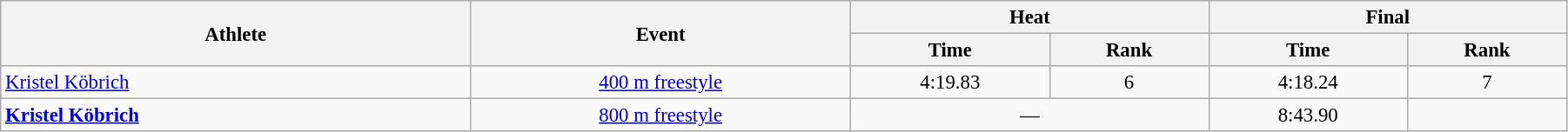<table class=wikitable style="font-size:95%" width="95%">
<tr>
<th rowspan="2">Athlete</th>
<th rowspan="2">Event</th>
<th colspan="2">Heat</th>
<th colspan="2">Final</th>
</tr>
<tr>
<th>Time</th>
<th>Rank</th>
<th>Time</th>
<th>Rank</th>
</tr>
<tr>
<td width=30%><a href='#'>Kristel Köbrich</a></td>
<td align=center><a href='#'>400 m freestyle</a></td>
<td align=center>4:19.83</td>
<td align=center>6</td>
<td align=center>4:18.24</td>
<td align=center>7</td>
</tr>
<tr>
<td width=30%><strong><a href='#'>Kristel Köbrich</a></strong></td>
<td align=center><a href='#'>800 m freestyle</a></td>
<td colspan=2 align=center>—</td>
<td align=center>8:43.90</td>
<td align=center></td>
</tr>
</table>
